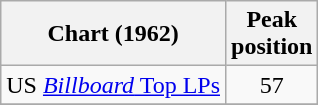<table class="wikitable">
<tr>
<th>Chart (1962)</th>
<th>Peak<br>position</th>
</tr>
<tr>
<td>US <a href='#'><em>Billboard</em> Top LPs</a></td>
<td align="center">57</td>
</tr>
<tr>
</tr>
</table>
